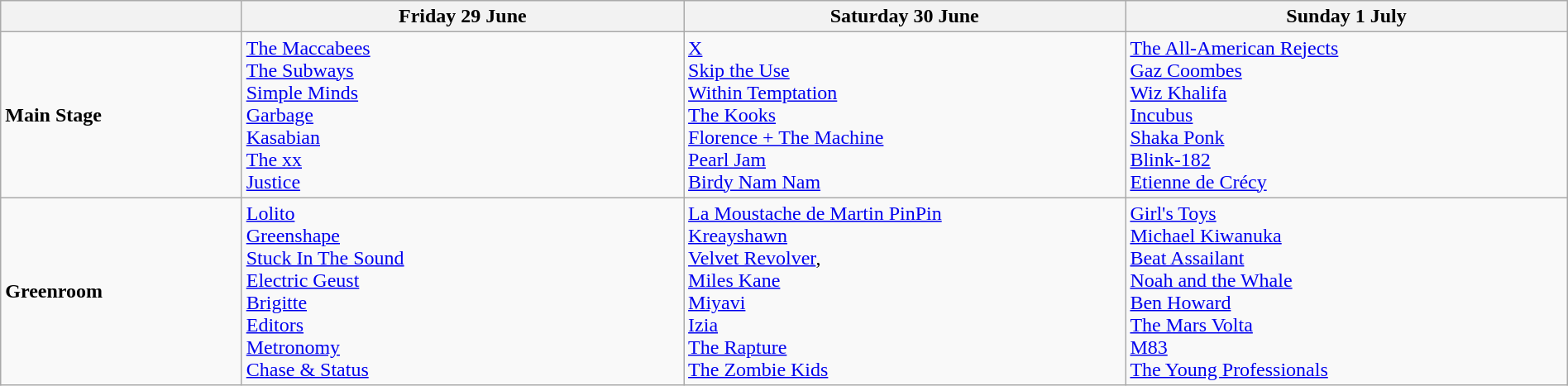<table class="wikitable" width="100%">
<tr>
<th width="12%"></th>
<th width="22%">Friday 29 June</th>
<th width="22%">Saturday 30 June</th>
<th width="22%">Sunday 1 July</th>
</tr>
<tr>
<td><strong>Main Stage</strong></td>
<td> <a href='#'>The Maccabees</a> <br>  <a href='#'>The Subways</a> <br>  <a href='#'>Simple Minds</a> <br>  <a href='#'>Garbage</a> <br>  <a href='#'>Kasabian</a> <br>  <a href='#'>The xx</a> <br>  <a href='#'>Justice</a></td>
<td> <a href='#'>X</a> <br>  <a href='#'>Skip the Use</a> <br>  <a href='#'>Within Temptation</a> <br>  <a href='#'>The Kooks</a> <br>  <a href='#'>Florence + The Machine</a> <br>  <a href='#'>Pearl Jam</a> <br>  <a href='#'>Birdy Nam Nam</a> <br></td>
<td> <a href='#'>The All-American Rejects</a> <br>  <a href='#'>Gaz Coombes</a> <br>  <a href='#'>Wiz Khalifa</a> <br>  <a href='#'>Incubus</a> <br>  <a href='#'>Shaka Ponk</a> <br>  <a href='#'>Blink-182</a> <br>  <a href='#'>Etienne de Crécy</a> <br></td>
</tr>
<tr>
<td><strong>Greenroom</strong></td>
<td>  <a href='#'>Lolito</a> <br>   <a href='#'>Greenshape</a> <br>   <a href='#'>Stuck In The Sound</a> <br>   <a href='#'>Electric Geust</a> <br>   <a href='#'>Brigitte</a> <br>  <a href='#'>Editors</a> <br>   <a href='#'>Metronomy</a> <br>    <a href='#'>Chase & Status</a> <br></td>
<td>  <a href='#'>La Moustache de Martin PinPin</a> <br>  <a href='#'>Kreayshawn</a> <br>  <a href='#'>Velvet Revolver</a>,  <br>  <a href='#'>Miles Kane</a> <br>  <a href='#'>Miyavi</a> <br>  <a href='#'>Izia</a> <br>  <a href='#'>The Rapture</a> <br>  <a href='#'>The Zombie Kids</a> <br></td>
<td> <a href='#'>Girl's Toys</a> <br>  <a href='#'>Michael Kiwanuka</a> <br>  <a href='#'>Beat Assailant</a> <br>  <a href='#'>Noah and the Whale</a> <br>  <a href='#'>Ben Howard</a> <br>  <a href='#'>The Mars Volta</a> <br>  <a href='#'>M83</a> <br>  <a href='#'>The Young Professionals</a> <br></td>
</tr>
</table>
